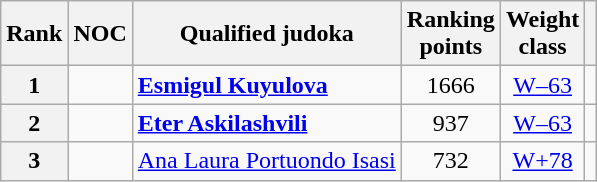<table class="wikitable">
<tr>
<th>Rank</th>
<th>NOC</th>
<th>Qualified judoka</th>
<th>Ranking<br>points</th>
<th>Weight<br>class</th>
<th></th>
</tr>
<tr>
<th>1</th>
<td></td>
<td><strong><a href='#'>Esmigul Kuyulova</a></strong></td>
<td align=center>1666</td>
<td align=center><a href='#'>W–63</a></td>
<td></td>
</tr>
<tr>
<th>2</th>
<td></td>
<td><strong><a href='#'>Eter Askilashvili</a></strong></td>
<td align=center>937</td>
<td align=center><a href='#'>W–63</a></td>
<td></td>
</tr>
<tr>
<th>3</th>
<td></td>
<td><a href='#'>Ana Laura Portuondo Isasi</a></td>
<td align=center>732</td>
<td align=center><a href='#'>W+78</a></td>
<td></td>
</tr>
</table>
